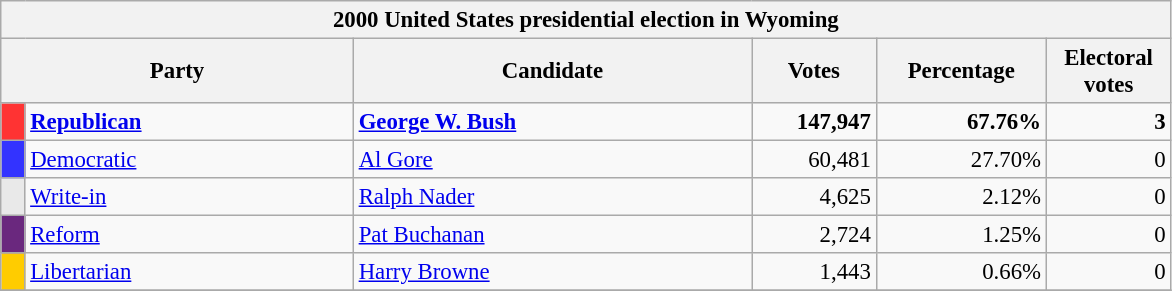<table class="wikitable" style="font-size: 95%;">
<tr>
<th colspan="6">2000 United States presidential election in Wyoming</th>
</tr>
<tr>
<th colspan="2" style="width: 15em">Party</th>
<th style="width: 17em">Candidate</th>
<th style="width: 5em">Votes</th>
<th style="width: 7em">Percentage</th>
<th style="width: 5em">Electoral votes</th>
</tr>
<tr>
<th style="background-color:#FF3333; width: 3px"></th>
<td style="width: 130px"><strong><a href='#'>Republican</a></strong></td>
<td><strong><a href='#'>George W. Bush</a></strong></td>
<td align="right"><strong>147,947</strong></td>
<td align="right"><strong>67.76%</strong></td>
<td align="right"><strong>3</strong></td>
</tr>
<tr>
<th style="background-color:#3333FF; width: 3px"></th>
<td style="width: 130px"><a href='#'>Democratic</a></td>
<td><a href='#'>Al Gore</a></td>
<td align="right">60,481</td>
<td align="right">27.70%</td>
<td align="right">0</td>
</tr>
<tr>
<th style="background-color:#E9E9E9; width: 3px"></th>
<td style="width: 130px"><a href='#'>Write-in</a></td>
<td><a href='#'>Ralph Nader</a></td>
<td align="right">4,625</td>
<td align="right">2.12%</td>
<td align="right">0</td>
</tr>
<tr>
<th style="background-color:#6A287E; width: 3px"></th>
<td style="width: 130px"><a href='#'>Reform</a></td>
<td><a href='#'>Pat Buchanan</a></td>
<td align="right">2,724</td>
<td align="right">1.25%</td>
<td align="right">0</td>
</tr>
<tr>
<th style="background-color:#FFCC00; width: 3px"></th>
<td style="width: 130px"><a href='#'>Libertarian</a></td>
<td><a href='#'>Harry Browne</a></td>
<td align="right">1,443</td>
<td align="right">0.66%</td>
<td align="right">0</td>
</tr>
<tr>
</tr>
</table>
